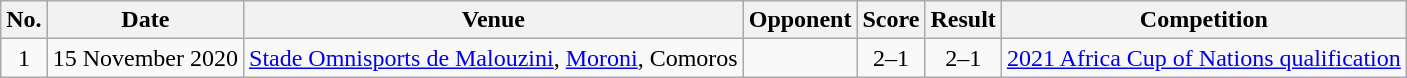<table class="wikitable sortable">
<tr>
<th scope="col">No.</th>
<th scope="col">Date</th>
<th scope="col">Venue</th>
<th scope="col">Opponent</th>
<th scope="col">Score</th>
<th scope="col">Result</th>
<th scope="col">Competition</th>
</tr>
<tr>
<td align="center">1</td>
<td>15 November 2020</td>
<td><a href='#'>Stade Omnisports de Malouzini</a>, <a href='#'>Moroni</a>, Comoros</td>
<td></td>
<td align="center">2–1</td>
<td align="center">2–1</td>
<td><a href='#'>2021 Africa Cup of Nations qualification</a></td>
</tr>
</table>
